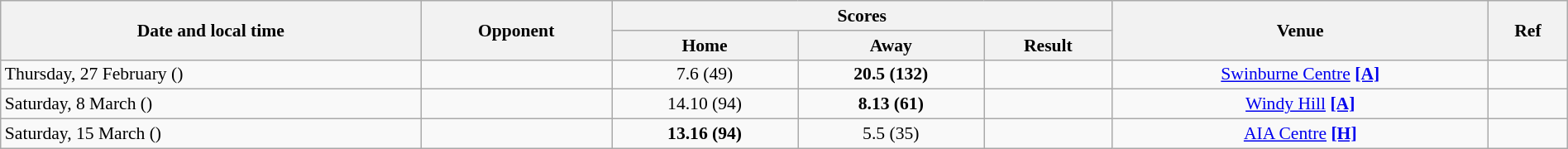<table class="wikitable plainrowheaders" style="font-size:90%; width:100%; text-align:center;">
<tr>
<th scope="col" rowspan=2>Date and local time</th>
<th scope="col" rowspan=2>Opponent</th>
<th scope="col" colspan=3>Scores</th>
<th scope="col" rowspan=2>Venue</th>
<th scope="col" rowspan=2>Ref</th>
</tr>
<tr>
<th scope="col">Home</th>
<th scope="col">Away</th>
<th scope="col">Result</th>
</tr>
<tr>
<td align=left>Thursday, 27 February ()</td>
<td align=left></td>
<td>7.6 (49)</td>
<td><strong>20.5 (132)</strong></td>
<td></td>
<td><a href='#'>Swinburne Centre</a> <a href='#'><strong>[A]</strong></a></td>
<td></td>
</tr>
<tr>
<td align=left>Saturday, 8 March ()</td>
<td align=left></td>
<td>14.10 (94)</td>
<td><strong>8.13 (61)</strong></td>
<td></td>
<td><a href='#'>Windy Hill</a> <a href='#'><strong>[A]</strong></a></td>
<td></td>
</tr>
<tr>
<td align=left>Saturday, 15 March ()</td>
<td align=left></td>
<td><strong>13.16 (94)</strong></td>
<td>5.5 (35)</td>
<td></td>
<td><a href='#'>AIA Centre</a> <a href='#'><strong>[H]</strong></a></td>
<td></td>
</tr>
</table>
